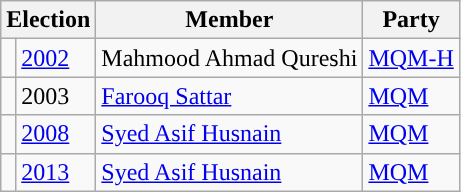<table class="wikitable">
<tr>
<th colspan="2">Election</th>
<th>Member</th>
<th>Party</th>
</tr>
<tr>
<td style="background-color: "></td>
<td><a href='#'>2002</a></td>
<td>Mahmood Ahmad Qureshi</td>
<td><a href='#'>MQM-H</a></td>
</tr>
<tr>
<td style="background-color: "></td>
<td>2003</td>
<td><a href='#'>Farooq Sattar</a></td>
<td><a href='#'>MQM</a></td>
</tr>
<tr>
<td style="background-color: "></td>
<td><a href='#'>2008</a></td>
<td><a href='#'>Syed Asif Husnain</a></td>
<td><a href='#'>MQM</a></td>
</tr>
<tr>
<td style="background-color: "></td>
<td><a href='#'>2013</a></td>
<td><a href='#'>Syed Asif Husnain</a></td>
<td><a href='#'>MQM</a></td>
</tr>
</table>
